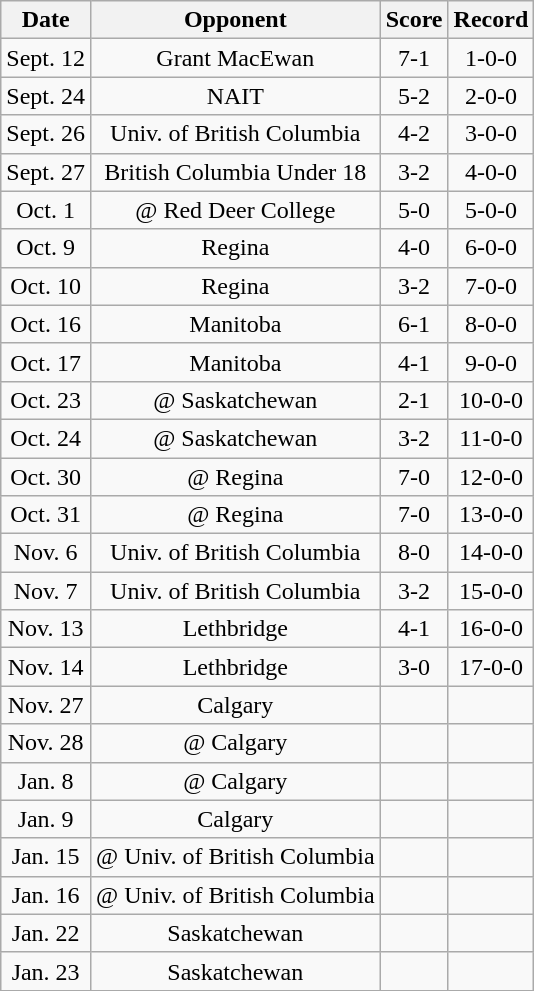<table class="wikitable">
<tr>
<th>Date</th>
<th>Opponent</th>
<th>Score</th>
<th>Record</th>
</tr>
<tr align="center" bgcolor="">
<td>Sept. 12</td>
<td>Grant MacEwan</td>
<td>7-1</td>
<td>1-0-0</td>
</tr>
<tr align="center" bgcolor="">
<td>Sept. 24</td>
<td>NAIT</td>
<td>5-2</td>
<td>2-0-0</td>
</tr>
<tr align="center" bgcolor="">
<td>Sept.  26</td>
<td>Univ. of British Columbia</td>
<td>4-2</td>
<td>3-0-0</td>
</tr>
<tr align="center" bgcolor="">
<td>Sept.  27</td>
<td>British Columbia Under 18</td>
<td>3-2</td>
<td>4-0-0</td>
</tr>
<tr align="center" bgcolor="">
<td>Oct.  1</td>
<td>@ Red Deer College</td>
<td>5-0</td>
<td>5-0-0</td>
</tr>
<tr align="center" bgcolor="">
<td>Oct. 9</td>
<td>Regina</td>
<td>4-0</td>
<td>6-0-0</td>
</tr>
<tr align="center" bgcolor="">
<td>Oct.  10</td>
<td>Regina</td>
<td>3-2</td>
<td>7-0-0</td>
</tr>
<tr align="center" bgcolor="">
<td>Oct.  16</td>
<td>Manitoba</td>
<td>6-1</td>
<td>8-0-0</td>
</tr>
<tr align="center" bgcolor="">
<td>Oct.  17</td>
<td>Manitoba</td>
<td>4-1</td>
<td>9-0-0</td>
</tr>
<tr align="center" bgcolor="">
<td>Oct.  23</td>
<td>@ Saskatchewan</td>
<td>2-1</td>
<td>10-0-0</td>
</tr>
<tr align="center" bgcolor="">
<td>Oct.  24</td>
<td>@ Saskatchewan</td>
<td>3-2</td>
<td>11-0-0</td>
</tr>
<tr align="center" bgcolor="">
<td>Oct.  30</td>
<td>@ Regina</td>
<td>7-0</td>
<td>12-0-0</td>
</tr>
<tr align="center" bgcolor="">
<td>Oct.  31</td>
<td>@ Regina</td>
<td>7-0</td>
<td>13-0-0</td>
</tr>
<tr align="center" bgcolor="">
<td>Nov. 6</td>
<td>Univ. of British Columbia</td>
<td>8-0</td>
<td>14-0-0</td>
</tr>
<tr align="center" bgcolor="">
<td>Nov. 7</td>
<td>Univ. of British Columbia</td>
<td>3-2</td>
<td>15-0-0</td>
</tr>
<tr align="center" bgcolor="">
<td>Nov. 13</td>
<td>Lethbridge</td>
<td>4-1</td>
<td>16-0-0</td>
</tr>
<tr align="center" bgcolor="">
<td>Nov. 14</td>
<td>Lethbridge</td>
<td>3-0</td>
<td>17-0-0</td>
</tr>
<tr align="center" bgcolor="">
<td>Nov. 27</td>
<td>Calgary</td>
<td></td>
<td></td>
</tr>
<tr align="center" bgcolor="">
<td>Nov. 28</td>
<td>@ Calgary</td>
<td></td>
<td></td>
</tr>
<tr align="center" bgcolor="">
<td>Jan. 8</td>
<td>@ Calgary</td>
<td></td>
<td></td>
</tr>
<tr align="center" bgcolor="">
<td>Jan. 9</td>
<td>Calgary</td>
<td></td>
<td></td>
</tr>
<tr align="center" bgcolor="">
<td>Jan. 15</td>
<td>@ Univ. of British Columbia</td>
<td></td>
<td></td>
</tr>
<tr align="center" bgcolor="">
<td>Jan. 16</td>
<td>@ Univ. of British Columbia</td>
<td></td>
<td></td>
</tr>
<tr align="center" bgcolor="">
<td>Jan. 22</td>
<td>Saskatchewan</td>
<td></td>
<td></td>
</tr>
<tr align="center" bgcolor="">
<td>Jan. 23</td>
<td>Saskatchewan</td>
<td></td>
<td></td>
</tr>
<tr align="center" bgcolor="">
</tr>
</table>
